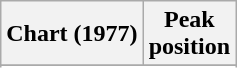<table class="wikitable sortable plainrowheaders" style="text-align:center">
<tr>
<th scope="col">Chart (1977)</th>
<th scope="col">Peak<br>position</th>
</tr>
<tr>
</tr>
<tr>
</tr>
</table>
